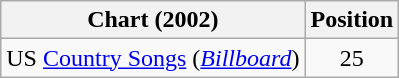<table class="wikitable">
<tr>
<th scope="col">Chart (2002)</th>
<th scope="col">Position</th>
</tr>
<tr>
<td>US <a href='#'>Country Songs</a> (<em><a href='#'>Billboard</a></em>)</td>
<td align="center">25</td>
</tr>
</table>
